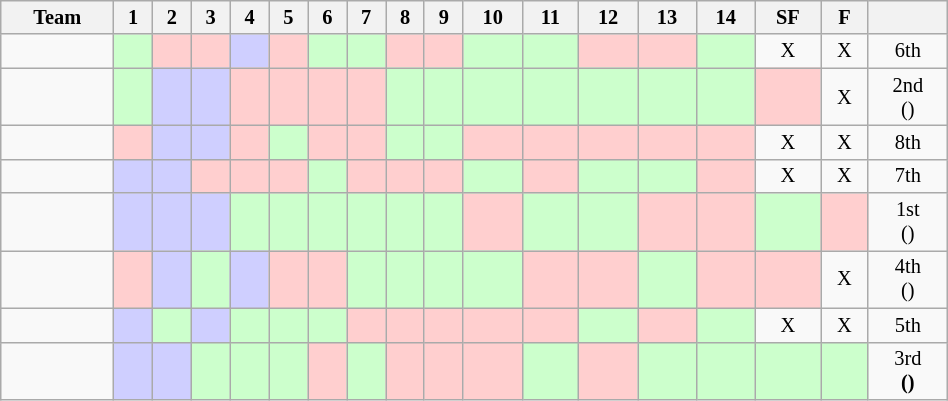<table class= "wikitable" style="font-size:85%; text-align:center; width:50%">
<tr>
<th>Team</th>
<th>1</th>
<th>2</th>
<th>3</th>
<th>4</th>
<th>5</th>
<th>6</th>
<th>7</th>
<th>8</th>
<th>9</th>
<th>10</th>
<th>11</th>
<th>12</th>
<th>13</th>
<th>14</th>
<th>SF</th>
<th>F</th>
<th></th>
</tr>
<tr>
<td align="left"></td>
<td style="background:#cfc;"><strong></strong></td>
<td style="background:#FFCFCF;"></td>
<td style="background:#FFCFCF;"></td>
<td style="background:#CFCFFF;"><em></em></td>
<td style="background:#FFCFCF;"></td>
<td style="background:#cfc;"><strong></strong></td>
<td style="background:#cfc;"><strong></strong></td>
<td style="background:#FFCFCF;"></td>
<td style="background:#FFCFCF;"></td>
<td style="background:#cfc;"><strong></strong></td>
<td style="background:#cfc;"><strong></strong></td>
<td style="background:#FFCFCF;"></td>
<td style="background:#FFCFCF;"></td>
<td style="background:#cfc;"><strong></strong></td>
<td>X</td>
<td>X</td>
<td>6th</td>
</tr>
<tr>
<td align="left"></td>
<td style="background:#cfc;"><strong></strong></td>
<td style="background:#CFCFFF;"><em></em></td>
<td style="background:#CFCFFF;"><em></em></td>
<td style="background:#FFCFCF;"></td>
<td style="background:#FFCFCF;"></td>
<td style="background:#FFCFCF;"></td>
<td style="background:#FFCFCF;"></td>
<td style="background:#cfc;"><strong></strong></td>
<td style="background:#cfc;"><strong></strong></td>
<td style="background:#cfc;"><strong></strong></td>
<td style="background:#cfc;"><strong></strong></td>
<td style="background:#cfc;"><strong></strong></td>
<td style="background:#cfc;"><strong></strong></td>
<td style="background:#cfc;"><strong></strong></td>
<td style="background:#FFCFCF;"></td>
<td>X</td>
<td>2nd<br>()</td>
</tr>
<tr>
<td align="left"></td>
<td style="background:#FFCFCF;"></td>
<td style="background:#CFCFFF;"><em></em></td>
<td style="background:#CFCFFF;"><em></em></td>
<td style="background:#FFCFCF;"></td>
<td style="background:#cfc;"><strong></strong></td>
<td style="background:#FFCFCF;"></td>
<td style="background:#FFCFCF;"></td>
<td style="background:#cfc;"><strong></strong></td>
<td style="background:#cfc;"><strong></strong></td>
<td style="background:#FFCFCF;"></td>
<td style="background:#FFCFCF;"></td>
<td style="background:#FFCFCF;"></td>
<td style="background:#FFCFCF;"></td>
<td style="background:#FFCFCF;"></td>
<td>X</td>
<td>X</td>
<td>8th</td>
</tr>
<tr>
<td align="left"></td>
<td style="background:#CFCFFF;"><em></em></td>
<td style="background:#CFCFFF;"><em></em></td>
<td style="background:#FFCFCF;"></td>
<td style="background:#FFCFCF;"></td>
<td style="background:#FFCFCF;"></td>
<td style="background:#cfc;"><strong></strong></td>
<td style="background:#FFCFCF;"></td>
<td style="background:#FFCFCF;"></td>
<td style="background:#FFCFCF;"></td>
<td style="background:#cfc;"><strong></strong></td>
<td style="background:#FFCFCF;"></td>
<td style="background:#cfc;"><strong></strong></td>
<td style="background:#cfc;"><strong></strong></td>
<td style="background:#FFCFCF;"></td>
<td>X</td>
<td>X</td>
<td>7th</td>
</tr>
<tr>
<td align="left"></td>
<td style="background:#CFCFFF;"><em></em></td>
<td style="background:#CFCFFF;"><em></em></td>
<td style="background:#CFCFFF;"><em></em></td>
<td style="background:#cfc;"><strong></strong></td>
<td style="background:#cfc;"><strong></strong></td>
<td style="background:#cfc;"><strong></strong></td>
<td style="background:#cfc;"><strong></strong></td>
<td style="background:#cfc;"><strong></strong></td>
<td style="background:#cfc;"><strong></strong></td>
<td style="background:#FFCFCF;"></td>
<td style="background:#cfc;"><strong></strong></td>
<td style="background:#cfc;"><strong></strong></td>
<td style="background:#FFCFCF;"></td>
<td style="background:#FFCFCF;"></td>
<td style="background:#cfc;"><strong></strong></td>
<td style="background:#FFCFCF;"></td>
<td>1st<br>()</td>
</tr>
<tr>
<td align="left"></td>
<td style="background:#FFCFCF;"></td>
<td style="background:#CFCFFF;"><em></em></td>
<td style="background:#cfc;"><strong></strong></td>
<td style="background:#CFCFFF;"><em></em></td>
<td style="background:#FFCFCF;"></td>
<td style="background:#FFCFCF;"></td>
<td style="background:#cfc;"><strong></strong></td>
<td style="background:#cfc;"><strong></strong></td>
<td style="background:#cfc;"><strong></strong></td>
<td style="background:#cfc;"><strong></strong></td>
<td style="background:#FFCFCF;"></td>
<td style="background:#FFCFCF;"></td>
<td style="background:#cfc;"><strong></strong></td>
<td style="background:#FFCFCF;"></td>
<td style="background:#FFCFCF;"></td>
<td>X</td>
<td>4th<br>()</td>
</tr>
<tr>
<td align="left"></td>
<td style="background:#CFCFFF;"><em></em></td>
<td style="background:#cfc;"><strong></strong></td>
<td style="background:#CFCFFF;"><em></em></td>
<td style="background:#cfc;"><strong></strong></td>
<td style="background:#cfc;"><strong></strong></td>
<td style="background:#cfc;"><strong></strong></td>
<td style="background:#FFCFCF;"></td>
<td style="background:#FFCFCF;"></td>
<td style="background:#FFCFCF;"></td>
<td style="background:#FFCFCF;"></td>
<td style="background:#FFCFCF;"></td>
<td style="background:#cfc;"><strong></strong></td>
<td style="background:#FFCFCF;"></td>
<td style="background:#cfc;"><strong></strong></td>
<td>X</td>
<td>X</td>
<td>5th</td>
</tr>
<tr>
<td align="left"></td>
<td style="background:#CFCFFF;"><em></em></td>
<td style="background:#CFCFFF;"><em></em></td>
<td style="background:#cfc;"><strong></strong></td>
<td style="background:#cfc;"><strong></strong></td>
<td style="background:#cfc;"><strong></strong></td>
<td style="background:#FFCFCF;"></td>
<td style="background:#cfc;"><strong></strong></td>
<td style="background:#FFCFCF;"></td>
<td style="background:#FFCFCF;"></td>
<td style="background:#FFCFCF;"></td>
<td style="background:#cfc;"><strong></strong></td>
<td style="background:#FFCFCF;"></td>
<td style="background:#cfc;"><strong></strong></td>
<td style="background:#cfc;"><strong></strong></td>
<td style="background:#cfc;"><strong></strong></td>
<td style="background:#cfc;"><strong></strong></td>
<td>3rd<br><strong>()</strong></td>
</tr>
</table>
